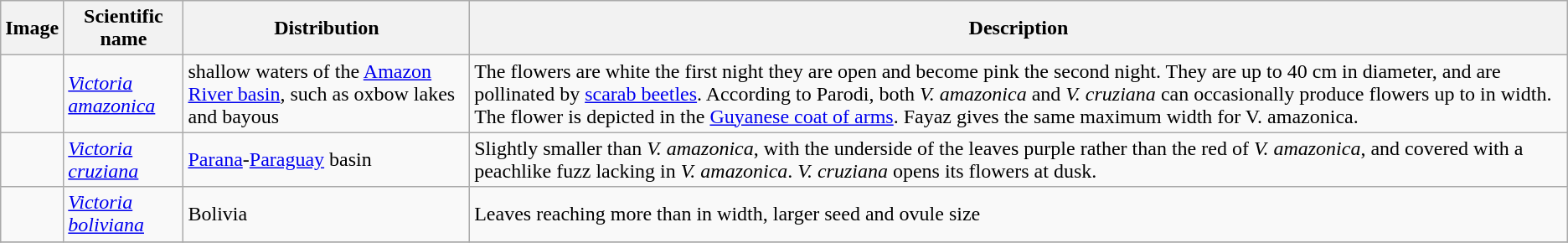<table class="wikitable">
<tr>
<th>Image</th>
<th>Scientific name</th>
<th>Distribution</th>
<th>Description</th>
</tr>
<tr>
<td></td>
<td><em><a href='#'>Victoria amazonica</a></em> </td>
<td>shallow waters of the <a href='#'>Amazon River basin</a>, such as oxbow lakes and bayous</td>
<td>The flowers are white the first night they are open and become pink the second night. They are up to 40 cm in diameter, and are pollinated by <a href='#'>scarab beetles</a>. According to Parodi, both <em>V. amazonica</em> and <em>V. cruziana</em> can occasionally produce flowers up to  in width. The flower is depicted in the <a href='#'>Guyanese coat of arms</a>. Fayaz gives the same maximum width for V. amazonica.</td>
</tr>
<tr>
<td></td>
<td><em><a href='#'>Victoria cruziana</a></em> </td>
<td><a href='#'>Parana</a>-<a href='#'>Paraguay</a> basin</td>
<td>Slightly smaller than <em>V. amazonica</em>, with the underside of the leaves purple rather than the red of <em>V. amazonica</em>, and covered with a peachlike fuzz lacking in <em>V. amazonica</em>. <em>V. cruziana</em> opens its flowers at dusk.</td>
</tr>
<tr>
<td></td>
<td><em><a href='#'>Victoria boliviana</a></em> </td>
<td>Bolivia</td>
<td>Leaves reaching more than  in width, larger seed and ovule size</td>
</tr>
<tr>
</tr>
</table>
